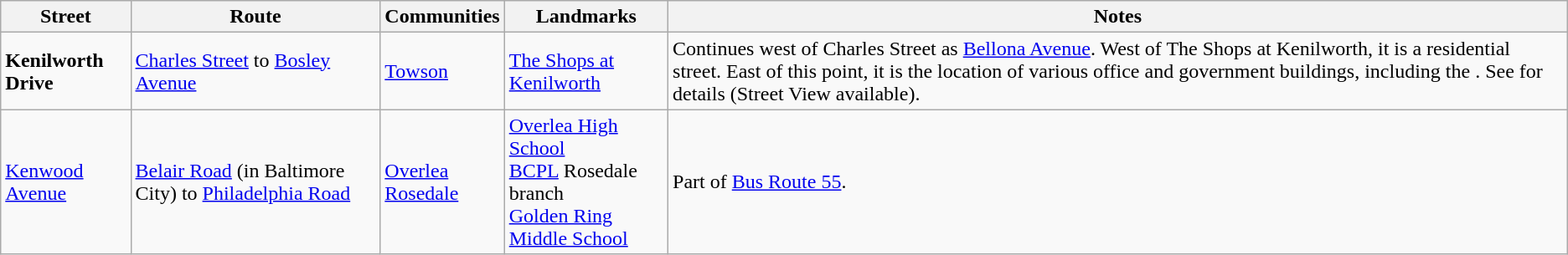<table class="wikitable">
<tr>
<th>Street</th>
<th>Route</th>
<th>Communities</th>
<th>Landmarks</th>
<th>Notes</th>
</tr>
<tr>
<td><strong>Kenilworth Drive</strong></td>
<td><a href='#'>Charles Street</a> to <a href='#'>Bosley Avenue</a></td>
<td><a href='#'>Towson</a></td>
<td><a href='#'>The Shops at Kenilworth</a></td>
<td>Continues west of Charles Street as <a href='#'>Bellona Avenue</a>. West of The Shops at Kenilworth, it is a residential street. East of this point, it is the location of various office and government buildings, including the . See  for details (Street View available).</td>
</tr>
<tr>
<td><a href='#'>Kenwood Avenue</a></td>
<td><a href='#'>Belair Road</a> (in Baltimore City) to <a href='#'>Philadelphia Road</a></td>
<td><a href='#'>Overlea</a><br><a href='#'>Rosedale</a></td>
<td><a href='#'>Overlea High School</a><br><a href='#'>BCPL</a> Rosedale branch<br><a href='#'>Golden Ring Middle School</a></td>
<td>Part of <a href='#'>Bus Route 55</a>.</td>
</tr>
</table>
